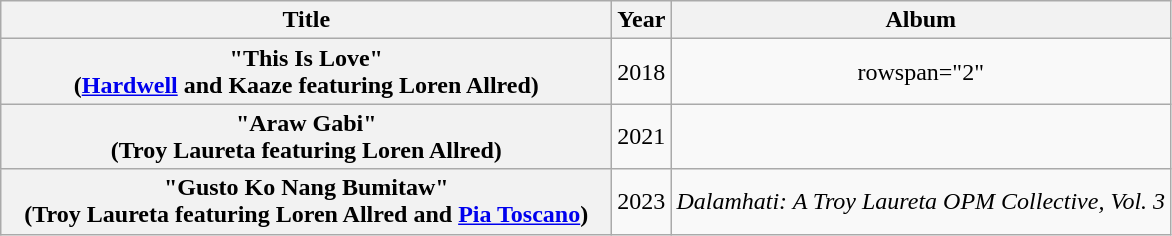<table class="wikitable plainrowheaders" style="text-align:center;">
<tr>
<th scope="col" style="width:25em;">Title</th>
<th scope="col" style="width:1em;">Year</th>
<th scope="col">Album</th>
</tr>
<tr>
<th scope="row">"This Is Love"<br><span>(<a href='#'>Hardwell</a> and Kaaze featuring Loren Allred)</span></th>
<td>2018</td>
<td>rowspan="2" </td>
</tr>
<tr>
<th scope="row">"Araw Gabi"<br><span>(Troy Laureta featuring Loren Allred)</span></th>
<td>2021</td>
</tr>
<tr>
<th scope="row">"Gusto Ko Nang Bumitaw"<br><span>(Troy Laureta featuring Loren Allred and <a href='#'>Pia Toscano</a>)</span></th>
<td>2023</td>
<td><em>Dalamhati: A Troy Laureta OPM Collective, Vol. 3</em></td>
</tr>
</table>
